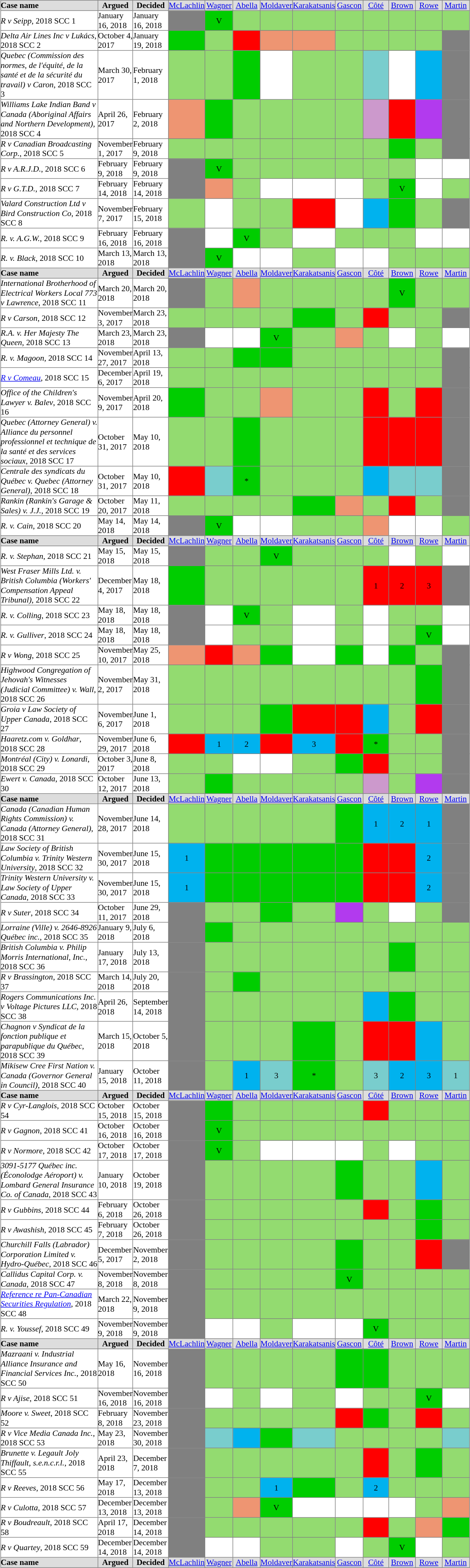<table cellpadding="0" cellspacing="1" border="1"  style="margin:auto; border-collapse:collapse; font-size:90%; width:825px;">
<tr style="text-align:center;">
<th style="background:#ddd; text-align:left;">Case name</th>
<th style="background:#ddd; width:50px;">Argued</th>
<th style="background:#ddd; width:50px;">Decided</th>
<td style="background:#ddd; width:50px;"><a href='#'>McLachlin</a></td>
<td style="background:#ddd; width:50px;"><a href='#'>Wagner</a></td>
<td style="background:#ddd; width:50px;"><a href='#'>Abella</a></td>
<td style="background:#ddd; width:50px;"><a href='#'>Moldaver</a></td>
<td style="background:#ddd; width:50px;"><a href='#'>Karakatsanis</a></td>
<td style="background:#ddd; width:50px;"><a href='#'>Gascon</a></td>
<td style="background:#ddd; width:50px;"><a href='#'>Côté</a></td>
<td style="background:#ddd; width:50px;"><a href='#'>Brown</a></td>
<td style="background:#ddd; width:50px;"><a href='#'>Rowe</a></td>
<td style="background:#ddd; width:50px;"><a href='#'>Martin</a></td>
</tr>
<tr align=center>
<td style="width:200px; text-align:left;"><em>R v Seipp</em>, 2018 SCC 1 </td>
<td align=left>January 16, 2018</td>
<td align=left>January 16, 2018</td>
<td style="background:gray;"></td>
<td style="background:#00cd00;text-align:center;">V</td>
<td style="background:#93db70"></td>
<td style="background:#93db70"></td>
<td style="background:#93db70"></td>
<td style="background:#93db70"></td>
<td style="background:#93db70"></td>
<td style="background:#93db70"></td>
<td style="background:#93db70"></td>
<td style="background:#93db70"></td>
</tr>
<tr align=center>
<td style="width:200px; text-align:left;"><em>Delta Air Lines Inc v Lukács</em>, 2018 SCC 2 </td>
<td align=left>October 4, 2017</td>
<td align=left>January 19, 2018</td>
<td style="background:#00cd00"></td>
<td style="background:#93db70"></td>
<td style="background:#f00"></td>
<td style="background:#ee9572"></td>
<td style="background:#ee9572"></td>
<td style="background:#93db70"></td>
<td style="background:#93db70"></td>
<td style="background:#93db70"></td>
<td style="background:#93db70"></td>
<td style="background:gray;"></td>
</tr>
<tr align=center>
<td style="width:200px; text-align:left;"><em>Quebec (Commission des normes, de l'équité, de la santé et de la sécurité du travail) v Caron</em>, 2018 SCC 3 </td>
<td align=left>March 30, 2017</td>
<td align=left>February 1, 2018</td>
<td style="background:#93db70"></td>
<td style="background:#93db70"></td>
<td style="background:#00cd00"></td>
<td style="background:#"></td>
<td style="background:#93db70"></td>
<td style="background:#93db70"></td>
<td style="background:#79cdcd"></td>
<td style="background:#"></td>
<td style="background:#00b2ee"></td>
<td style="background:gray;"></td>
</tr>
<tr align=center>
<td style="width:200px; text-align:left;"><em>Williams Lake Indian Band v Canada (Aboriginal Affairs and Northern Development)</em>, 2018 SCC 4 </td>
<td align=left>April 26, 2017</td>
<td align=left>February 2, 2018</td>
<td style="background:#ee9572"></td>
<td style="background:#00cd00"></td>
<td style="background:#93db70"></td>
<td style="background:#93db70"></td>
<td style="background:#93db70"></td>
<td style="background:#93db70"></td>
<td style="background:#c9c;"></td>
<td style="background:#f00"></td>
<td style="background:#b23aee"></td>
<td style="background:gray;"></td>
</tr>
<tr align=center>
<td style="width:200px; text-align:left;"><em>R v Canadian Broadcasting Corp.</em>, 2018 SCC 5 </td>
<td align=left>November 1, 2017</td>
<td align=left>February 9, 2018</td>
<td style="background:#93db70"></td>
<td style="background:#93db70"></td>
<td style="background:#93db70"></td>
<td style="background:#93db70"></td>
<td style="background:#93db70"></td>
<td style="background:#93db70"></td>
<td style="background:#93db70"></td>
<td style="background:#00cd00"></td>
<td style="background:#93db70"></td>
<td style="background:gray;"></td>
</tr>
<tr align=center>
<td style="width:200px; text-align:left;"><em>R v A.R.J.D.</em>, 2018 SCC 6 </td>
<td align=left>February 9, 2018</td>
<td align=left>February 9, 2018</td>
<td style="background:gray;"></td>
<td style="background:#00cd00;text-align:center;">V</td>
<td style="background:#93db70"></td>
<td style="background:#93db70"></td>
<td style="background:#93db70"></td>
<td style="background:#93db70"></td>
<td style="background:#93db70"></td>
<td style="background:#93db70"></td>
<td style="background:#"></td>
<td style="background:#"></td>
</tr>
<tr align=center>
<td style="width:200px; text-align:left;"><em>R v G.T.D.</em>, 2018 SCC 7 </td>
<td align=left>February 14, 2018</td>
<td align=left>February 14, 2018</td>
<td style="background:gray;"></td>
<td style="background:#ee9572"></td>
<td style="background:#93db70"></td>
<td style="background:#"></td>
<td style="background:#"></td>
<td style="background:#"></td>
<td style="background:#93db70"></td>
<td style="background:#00cd00;text-align:center;">V</td>
<td style="background:#"></td>
<td style="background:#93db70"></td>
</tr>
<tr align=center>
<td style="width:200px; text-align:left;"><em>Valard Construction Ltd v Bird Construction Co</em>, 2018 SCC 8 </td>
<td align=left>November 7, 2017</td>
<td align=left>February 15, 2018</td>
<td style="background:#93db70"></td>
<td style="background:#"></td>
<td style="background:#93db70"></td>
<td style="background:#93db70"></td>
<td style="background:#f00"></td>
<td style="background:#"></td>
<td style="background:#00b2ee"></td>
<td style="background:#00cd00"></td>
<td style="background:#93db70"></td>
<td style="background:gray;"></td>
</tr>
<tr align=center>
<td style="width:200px; text-align:left;"><em>R. v. A.G.W.</em>, 2018 SCC 9 </td>
<td align=left>February 16, 2018</td>
<td align=left>February 16, 2018</td>
<td style="background:gray;"></td>
<td style="background:#"></td>
<td style="background:#00cd00;text-align:center;">V</td>
<td style="background:#93db70"></td>
<td style="background:#"></td>
<td style="background:#93db70"></td>
<td style="background:#93db70"></td>
<td style="background:#93db70"></td>
<td style="background:#"></td>
<td style="background:#"></td>
</tr>
<tr align=center>
<td style="width:200px; text-align:left;"><em>R. v. Black</em>, 2018 SCC 10 </td>
<td align=left>March 13, 2018</td>
<td align=left>March 13, 2018</td>
<td style="background:gray;"></td>
<td style="background:#00cd00">V</td>
<td style="background:#"></td>
<td style="background:#"></td>
<td style="background:#93db70"></td>
<td style="background:#"></td>
<td style="background:#"></td>
<td style="background:#93db70"></td>
<td style="background:#93db70"></td>
<td style="background:#93db70"></td>
</tr>
<tr style="text-align:center;">
<th style="background:#ddd; text-align:left;">Case name</th>
<th style="background:#ddd; width:50px;">Argued</th>
<th style="background:#ddd; width:50px;">Decided</th>
<td style="background:#ddd; width:50px;"><a href='#'>McLachlin</a></td>
<td style="background:#ddd; width:50px;"><a href='#'>Wagner</a></td>
<td style="background:#ddd; width:50px;"><a href='#'>Abella</a></td>
<td style="background:#ddd; width:50px;"><a href='#'>Moldaver</a></td>
<td style="background:#ddd; width:50px;"><a href='#'>Karakatsanis</a></td>
<td style="background:#ddd; width:50px;"><a href='#'>Gascon</a></td>
<td style="background:#ddd; width:50px;"><a href='#'>Côté</a></td>
<td style="background:#ddd; width:50px;"><a href='#'>Brown</a></td>
<td style="background:#ddd; width:50px;"><a href='#'>Rowe</a></td>
<td style="background:#ddd; width:50px;"><a href='#'>Martin</a></td>
</tr>
<tr align=center>
<td style="width:200px; text-align:left;"><em>International Brotherhood of Electrical Workers Local 773 v Lawrence</em>, 2018 SCC 11 </td>
<td align=left>March 20, 2018</td>
<td align=left>March 20, 2018</td>
<td style="background:gray;"></td>
<td style="background:#93db70"></td>
<td style="background:#ee9572"></td>
<td style="background:#93db70"></td>
<td style="background:#93db70"></td>
<td style="background:#93db70"></td>
<td style="background:#93db70"></td>
<td style="background:#00cd00">V</td>
<td style="background:#93db70"></td>
<td style="background:#93db70"></td>
</tr>
<tr align=center>
<td style="width:200px; text-align:left;"><em>R v Carson</em>, 2018 SCC 12 </td>
<td align=left>November 3, 2017</td>
<td align=left>March 23, 2018</td>
<td style="background:#93db70"></td>
<td style="background:#93db70"></td>
<td style="background:#93db70"></td>
<td style="background:#93db70"></td>
<td style="background:#00cd00"></td>
<td style="background:#93db70"></td>
<td style="background:#f00"></td>
<td style="background:#93db70"></td>
<td style="background:#93db70"></td>
<td style="background:gray;"></td>
</tr>
<tr align=center>
<td style="width:200px; text-align:left;"><em>R.A. v. Her Majesty The Queen</em>, 2018 SCC 13 </td>
<td align=left>March 23, 2018</td>
<td align=left>March 23, 2018</td>
<td style="background:gray;"></td>
<td style="background:#"></td>
<td style="background:#"></td>
<td style="background:#00cd00">V</td>
<td style="background:#93db70"></td>
<td style="background:#ee9572"></td>
<td style="background:#93db70"></td>
<td style="background:#"></td>
<td style="background:#93db70"></td>
<td style="background:#"></td>
</tr>
<tr align=center>
<td style="width:200px; text-align:left;"><em>R. v. Magoon</em>, 2018 SCC 14 </td>
<td align=left>November 27, 2017</td>
<td align=left>April 13, 2018</td>
<td style="background:#93db70"></td>
<td style="background:#93db70"></td>
<td style="background:#00cd00"></td>
<td style="background:#00cd00"></td>
<td style="background:#93db70"></td>
<td style="background:#93db70"></td>
<td style="background:#93db70"></td>
<td style="background:#93db70"></td>
<td style="background:#93db70"></td>
<td style="background:gray;"></td>
</tr>
<tr align=center>
<td style="width:200px; text-align:left;"><em><a href='#'>R v Comeau</a></em>, 2018 SCC 15 </td>
<td align=left>December 6, 2017</td>
<td align=left>April 19, 2018</td>
<td style="background:#93db70"></td>
<td style="background:#93db70"></td>
<td style="background:#93db70"></td>
<td style="background:#93db70"></td>
<td style="background:#93db70"></td>
<td style="background:#93db70"></td>
<td style="background:#93db70"></td>
<td style="background:#93db70"></td>
<td style="background:#93db70"></td>
<td style="background:gray;"></td>
</tr>
<tr align=center>
<td style="width:200px; text-align:left;"><em>Office of the Children's Lawyer v. Balev</em>, 2018 SCC 16 </td>
<td align=left>November 9, 2017</td>
<td align=left>April 20, 2018</td>
<td style="background:#00cd00"></td>
<td style="background:#93db70"></td>
<td style="background:#93db70"></td>
<td style="background:#ee9572"></td>
<td style="background:#93db70"></td>
<td style="background:#93db70"></td>
<td style="background:#f00"></td>
<td style="background:#93db70"></td>
<td style="background:#f00"></td>
<td style="background:gray;"></td>
</tr>
<tr align=center>
<td style="width:200px; text-align:left;"><em>Quebec (Attorney General) v. Alliance du personnel professionnel et technique de la santé et des services sociaux</em>, 2018 SCC 17 </td>
<td align=left>October 31, 2017</td>
<td align=left>May 10, 2018</td>
<td style="background:#93db70"></td>
<td style="background:#93db70"></td>
<td style="background:#00cd00"></td>
<td style="background:#93db70"></td>
<td style="background:#93db70"></td>
<td style="background:#93db70"></td>
<td style="background:#f00"></td>
<td style="background:#f00"></td>
<td style="background:#f00"></td>
<td style="background:gray;"></td>
</tr>
<tr align=center>
<td style="width:200px; text-align:left;"><em>Centrale des syndicats du Québec v. Quebec (Attorney General)</em>, 2018 SCC 18 </td>
<td align=left>October 31, 2017</td>
<td align=left>May 10, 2018</td>
<td style="background:#f00"></td>
<td style="background:#79cdcd"></td>
<td style="background:#00cd00">*</td>
<td style="background:#93db70"></td>
<td style="background:#93db70"></td>
<td style="background:#93db70"></td>
<td style="background:#00b2ee"></td>
<td style="background:#79cdcd"></td>
<td style="background:#79cdcd"></td>
<td style="background:gray;"></td>
</tr>
<tr align=center>
<td style="width:200px; text-align:left;"><em>Rankin (Rankin's Garage & Sales) v. J.J.</em>, 2018 SCC 19 </td>
<td align=left>October 20, 2017</td>
<td align=left>May 11, 2018</td>
<td style="background:#93db70"></td>
<td style="background:#93db70"></td>
<td style="background:#93db70"></td>
<td style="background:#93db70"></td>
<td style="background:#00cd00"></td>
<td style="background:#ee9572"></td>
<td style="background:#93db70"></td>
<td style="background:#f00"></td>
<td style="background:#93db70"></td>
<td style="background:gray;"></td>
</tr>
<tr align=center>
<td style="width:200px; text-align:left;"><em>R. v. Cain</em>, 2018 SCC 20 </td>
<td align=left>May 14, 2018</td>
<td align=left>May 14, 2018</td>
<td style="background:gray;"></td>
<td style="background:#00cd00">V</td>
<td style="background:#"></td>
<td style="background:#"></td>
<td style="background:#93db70"></td>
<td style="background:#93db70"></td>
<td style="background:#ee9572"></td>
<td style="background:#"></td>
<td style="background:#"></td>
<td style="background:#93db70"></td>
</tr>
<tr style="text-align:center;">
<th style="background:#ddd; text-align:left;">Case name</th>
<th style="background:#ddd; width:50px;">Argued</th>
<th style="background:#ddd; width:50px;">Decided</th>
<td style="background:#ddd; width:50px;"><a href='#'>McLachlin</a></td>
<td style="background:#ddd; width:50px;"><a href='#'>Wagner</a></td>
<td style="background:#ddd; width:50px;"><a href='#'>Abella</a></td>
<td style="background:#ddd; width:50px;"><a href='#'>Moldaver</a></td>
<td style="background:#ddd; width:50px;"><a href='#'>Karakatsanis</a></td>
<td style="background:#ddd; width:50px;"><a href='#'>Gascon</a></td>
<td style="background:#ddd; width:50px;"><a href='#'>Côté</a></td>
<td style="background:#ddd; width:50px;"><a href='#'>Brown</a></td>
<td style="background:#ddd; width:50px;"><a href='#'>Rowe</a></td>
<td style="background:#ddd; width:50px;"><a href='#'>Martin</a></td>
</tr>
<tr align=center>
<td style="width:200px; text-align:left;"><em>R. v. Stephan</em>, 2018 SCC 21 </td>
<td align=left>May 15, 2018</td>
<td align=left>May 15, 2018</td>
<td style="background:gray;"></td>
<td style="background:#93db70"></td>
<td style="background:#93db70"></td>
<td style="background:#00cd00">V</td>
<td style="background:#93db70"></td>
<td style="background:#93db70"></td>
<td style="background:#93db70"></td>
<td style="background:#"></td>
<td style="background:#93db70"></td>
<td style="background:#"></td>
</tr>
<tr align=center>
<td style="width:200px; text-align:left;"><em>West Fraser Mills Ltd. v. British Columbia (Workers' Compensation Appeal Tribunal)</em>, 2018 SCC 22 </td>
<td align=left>December 4, 2017</td>
<td align=left>May 18, 2018</td>
<td style="background:#00cd00"></td>
<td style="background:#93db70"></td>
<td style="background:#93db70"></td>
<td style="background:#93db70"></td>
<td style="background:#93db70"></td>
<td style="background:#93db70"></td>
<td style="background:#f00">1</td>
<td style="background:#f00">2</td>
<td style="background:#f00">3</td>
<td style="background:gray;"></td>
</tr>
<tr align=center>
<td style="width:200px; text-align:left;"><em>R. v. Colling</em>, 2018 SCC 23 </td>
<td align=left>May 18, 2018</td>
<td align=left>May 18, 2018</td>
<td style="background:gray;"></td>
<td></td>
<td style="background:#00cd00">V</td>
<td style="background:#93db70"></td>
<td></td>
<td style="background:#93db70"></td>
<td></td>
<td style="background:#93db70"></td>
<td style="background:#93db70"></td>
<td></td>
</tr>
<tr align=center>
<td style="width:200px; text-align:left;"><em>R. v. Gulliver</em>, 2018 SCC 24 </td>
<td align=left>May 18, 2018</td>
<td align=left>May 18, 2018</td>
<td style="background:gray;"></td>
<td></td>
<td style="background:#93db70"></td>
<td style="background:#93db70"></td>
<td></td>
<td style="background:#93db70"></td>
<td></td>
<td style="background:#93db70"></td>
<td style="background:#00cd00">V</td>
<td></td>
</tr>
<tr align=center>
<td style="width:200px; text-align:left;"><em>R v Wong</em>, 2018 SCC 25  </td>
<td align=left>November 10, 2017</td>
<td align=left>May 25, 2018</td>
<td style="background:#ee9572"></td>
<td style="background:#f00"></td>
<td style="background:#ee9572"></td>
<td style="background:#00cd00"></td>
<td style="background:#"></td>
<td style="background:#00cd00"></td>
<td style="background:#"></td>
<td style="background:#00cd00"></td>
<td style="background:#93db70"></td>
<td style="background:gray;"></td>
</tr>
<tr align=center>
<td style="width:200px; text-align:left;"><em>Highwood Congregation of Jehovah's Witnesses (Judicial Committee) v. Wall</em>, 2018 SCC 26 </td>
<td align=left>November 2, 2017</td>
<td align=left>May 31, 2018</td>
<td style="background:#93db70"></td>
<td style="background:#93db70"></td>
<td style="background:#93db70"></td>
<td style="background:#93db70"></td>
<td style="background:#93db70"></td>
<td style="background:#93db70"></td>
<td style="background:#93db70"></td>
<td style="background:#93db70"></td>
<td style="background:#00cd00"></td>
<td style="background:gray;"></td>
</tr>
<tr align=center>
<td style="width:200px; text-align:left;"><em>Groia v Law Society of Upper Canada</em>, 2018 SCC 27 </td>
<td align=left>November 6, 2017</td>
<td align=left>June 1, 2018</td>
<td style="background:#93db70"></td>
<td style="background:#93db70"></td>
<td style="background:#93db70"></td>
<td style="background:#00cd00"></td>
<td style="background:#f00"></td>
<td style="background:#f00"></td>
<td style="background:#00b2ee"></td>
<td style="background:#93db70"></td>
<td style="background:#f00"></td>
<td style="background:gray;"></td>
</tr>
<tr align=center>
<td style="width:200px; text-align:left;"><em>Haaretz.com v. Goldhar</em>, 2018 SCC 28 </td>
<td align=left>November 29, 2017</td>
<td align=left>June 6, 2018</td>
<td style="background:#f00"></td>
<td style="background:#00b2ee">1</td>
<td style="background:#00b2ee">2</td>
<td style="background:#f00"></td>
<td style="background:#00b2ee">3</td>
<td style="background:#f00"></td>
<td style="background:#00cd00">*</td>
<td style="background:#93db70"></td>
<td style="background:#93db70"></td>
<td style="background:gray;"></td>
</tr>
<tr align=center>
<td style="width:200px; text-align:left;"><em>Montréal (City) v. Lonardi</em>, 2018 SCC 29 </td>
<td align=left>October 3, 2017</td>
<td align=left>June 8, 2018</td>
<td style="background:#93db70"></td>
<td style="background:#93db70"></td>
<td style="background:#"></td>
<td style="background:#"></td>
<td style="background:#93db70"></td>
<td style="background:#00cd00"></td>
<td style="background:#f00"></td>
<td style="background:#93db70"></td>
<td style="background:#93db70"></td>
<td style="background:gray;"></td>
</tr>
<tr align=center>
<td style="width:200px; text-align:left;"><em>Ewert v. Canada</em>, 2018 SCC 30 </td>
<td align=left>October 12, 2017</td>
<td align=left>June 13, 2018</td>
<td style="background:#93db70"></td>
<td style="background:#00cd00"></td>
<td style="background:#93db70"></td>
<td style="background:#93db70"></td>
<td style="background:#93db70"></td>
<td style="background:#93db70"></td>
<td style="background:#c9c;"></td>
<td style="background:#93db70"></td>
<td style="background:#b23aee"></td>
<td style="background:gray;"></td>
</tr>
<tr style="text-align:center;">
<th style="background:#ddd; text-align:left;">Case name</th>
<th style="background:#ddd; width:50px;">Argued</th>
<th style="background:#ddd; width:50px;">Decided</th>
<td style="background:#ddd; width:50px;"><a href='#'>McLachlin</a></td>
<td style="background:#ddd; width:50px;"><a href='#'>Wagner</a></td>
<td style="background:#ddd; width:50px;"><a href='#'>Abella</a></td>
<td style="background:#ddd; width:50px;"><a href='#'>Moldaver</a></td>
<td style="background:#ddd; width:50px;"><a href='#'>Karakatsanis</a></td>
<td style="background:#ddd; width:50px;"><a href='#'>Gascon</a></td>
<td style="background:#ddd; width:50px;"><a href='#'>Côté</a></td>
<td style="background:#ddd; width:50px;"><a href='#'>Brown</a></td>
<td style="background:#ddd; width:50px;"><a href='#'>Rowe</a></td>
<td style="background:#ddd; width:50px;"><a href='#'>Martin</a></td>
</tr>
<tr align=center>
<td style="width:200px; text-align:left;"><em>Canada (Canadian Human Rights Commission) v. Canada (Attorney General)</em>, 2018 SCC 31 </td>
<td align=left>November 28, 2017</td>
<td align=left>June 14, 2018</td>
<td style="background:#93db70"></td>
<td style="background:#93db70"></td>
<td style="background:#93db70"></td>
<td style="background:#93db70"></td>
<td style="background:#93db70"></td>
<td style="background:#00cd00"></td>
<td style="background:#00b2ee">1</td>
<td style="background:#00b2ee">2</td>
<td style="background:#00b2ee">1</td>
<td style="background:gray;"></td>
</tr>
<tr align=center>
<td style="width:200px; text-align:left;"><em>Law Society of British Columbia v. Trinity Western University</em>, 2018 SCC 32 </td>
<td align=left>November 30, 2017</td>
<td align=left>June 15, 2018</td>
<td style="background:#00b2ee">1</td>
<td style="background:#00cd00"></td>
<td style="background:#00cd00"></td>
<td style="background:#00cd00"></td>
<td style="background:#00cd00"></td>
<td style="background:#00cd00"></td>
<td style="background:#f00"></td>
<td style="background:#f00"></td>
<td style="background:#00b2ee">2</td>
<td style="background:gray;"></td>
</tr>
<tr align=center>
<td style="width:200px; text-align:left;"><em>Trinity Western University v. Law Society of Upper Canada</em>, 2018 SCC 33 </td>
<td align=left>November 30, 2017</td>
<td align=left>June 15, 2018</td>
<td style="background:#00b2ee">1</td>
<td style="background:#00cd00"></td>
<td style="background:#00cd00"></td>
<td style="background:#00cd00"></td>
<td style="background:#00cd00"></td>
<td style="background:#00cd00"></td>
<td style="background:#f00"></td>
<td style="background:#f00"></td>
<td style="background:#00b2ee">2</td>
<td style="background:gray;"></td>
</tr>
<tr align=center>
<td style="width:200px; text-align:left;"><em>R v Suter</em>, 2018 SCC 34 </td>
<td align=left>October 11, 2017</td>
<td align=left>June 29, 2018</td>
<td style="background:gray;"></td>
<td style="background:#93db70"></td>
<td style="background:#93db70"></td>
<td style="background:#00cd00"></td>
<td style="background:#93db70"></td>
<td style="background:#b23aee"></td>
<td style="background:#93db70"></td>
<td style="background:#"></td>
<td style="background:#93db70"></td>
<td style="background:gray;"></td>
</tr>
<tr align=center>
<td style="width:200px; text-align:left;"><em>Lorraine (Ville) v. 2646-8926 Québec inc.</em>, 2018 SCC 35 </td>
<td align=left>January 9, 2018</td>
<td align=left>July 6, 2018</td>
<td style="background:gray;"></td>
<td style="background:#00cd00"></td>
<td style="background:#93db70"></td>
<td style="background:#93db70"></td>
<td style="background:#93db70"></td>
<td style="background:#93db70"></td>
<td style="background:#93db70"></td>
<td style="background:#93db70"></td>
<td style="background:#93db70"></td>
<td style="background:#93db70"></td>
</tr>
<tr align=center>
<td style="width:200px; text-align:left;"><em>British Columbia v. Philip Morris International, Inc.</em>, 2018 SCC 36 </td>
<td align=left>January 17, 2018</td>
<td align=left>July 13, 2018</td>
<td style="background:gray;"></td>
<td style="background:#93db70"></td>
<td style="background:#93db70"></td>
<td style="background:#93db70"></td>
<td style="background:#93db70"></td>
<td style="background:#93db70"></td>
<td style="background:#93db70"></td>
<td style="background:#00cd00"></td>
<td style="background:#93db70"></td>
<td style="background:#93db70"></td>
</tr>
<tr align=center>
<td style="width:200px; text-align:left;"><em>R v Brassington</em>, 2018 SCC 37 </td>
<td align=left>March 14, 2018</td>
<td align=left>July 20, 2018</td>
<td style="background:gray;"></td>
<td style="background:#93db70"></td>
<td style="background:#00cd00"></td>
<td style="background:#93db70"></td>
<td style="background:#93db70"></td>
<td style="background:#93db70"></td>
<td style="background:#93db70"></td>
<td style="background:#93db70"></td>
<td style="background:#93db70"></td>
<td style="background:#93db70"></td>
</tr>
<tr align=center>
<td style="width:200px; text-align:left;"><em>Rogers Communications Inc. v Voltage Pictures LLC</em>, 2018 SCC 38 </td>
<td align=left>April 26, 2018</td>
<td align=left>September 14, 2018</td>
<td style="background:gray;"></td>
<td style="background:#93db70"></td>
<td style="background:#93db70"></td>
<td style="background:#93db70"></td>
<td style="background:#93db70"></td>
<td style="background:#93db70"></td>
<td style="background:#00b2ee"></td>
<td style="background:#00cd00"></td>
<td style="background:#93db70"></td>
<td style="background:#93db70"></td>
</tr>
<tr align=center>
<td style="width:200px; text-align:left;"><em>Chagnon v Syndicat de la fonction publique et parapublique du Québec</em>, 2018 SCC 39 </td>
<td align=left>March 15, 2018</td>
<td align=left>October 5, 2018</td>
<td style="background:gray;"></td>
<td style="background:#93db70"></td>
<td style="background:#93db70"></td>
<td style="background:#93db70"></td>
<td style="background:#00cd00"></td>
<td style="background:#93db70"></td>
<td style="background:#f00"></td>
<td style="background:#f00"></td>
<td style="background:#00b2ee"></td>
<td style="background:#93db70"></td>
</tr>
<tr align=center>
<td style="width:200px; text-align:left;"><em>Mikisew Cree First Nation v. Canada (Governor General in Council)</em>, 2018 SCC 40 </td>
<td align=left>January 15, 2018</td>
<td align=left>October 11, 2018</td>
<td style="background:gray;"></td>
<td style="background:#93db70"></td>
<td style="background:#00b2ee">1</td>
<td style="background:#79cdcd">3</td>
<td style="background:#00cd00">*</td>
<td style="background:#93db70"></td>
<td style="background:#79cdcd">3</td>
<td style="background:#00b2ee">2</td>
<td style="background:#00b2ee">3</td>
<td style="background:#79cdcd">1</td>
</tr>
<tr style="text-align:center;">
<th style="background:#ddd; text-align:left;">Case name</th>
<th style="background:#ddd; width:50px;">Argued</th>
<th style="background:#ddd; width:50px;">Decided</th>
<td style="background:#ddd; width:50px;"><a href='#'>McLachlin</a></td>
<td style="background:#ddd; width:50px;"><a href='#'>Wagner</a></td>
<td style="background:#ddd; width:50px;"><a href='#'>Abella</a></td>
<td style="background:#ddd; width:50px;"><a href='#'>Moldaver</a></td>
<td style="background:#ddd; width:50px;"><a href='#'>Karakatsanis</a></td>
<td style="background:#ddd; width:50px;"><a href='#'>Gascon</a></td>
<td style="background:#ddd; width:50px;"><a href='#'>Côté</a></td>
<td style="background:#ddd; width:50px;"><a href='#'>Brown</a></td>
<td style="background:#ddd; width:50px;"><a href='#'>Rowe</a></td>
<td style="background:#ddd; width:50px;"><a href='#'>Martin</a></td>
</tr>
<tr align=center>
<td style="width:200px; text-align:left;"><em>R v Cyr-Langlois</em>, 2018 SCC 54 </td>
<td align=left>October 15, 2018</td>
<td align=left>October 15, 2018</td>
<td style="background:gray;"></td>
<td style="background:#00cd00"></td>
<td style="background:#93db70"></td>
<td style="background:#93db70"></td>
<td style="background:#93db70"></td>
<td style="background:#93db70"></td>
<td style="background:#f00"></td>
<td style="background:#93db70"></td>
<td style="background:#93db70"></td>
<td style="background:#93db70"></td>
</tr>
<tr align=center>
<td style="width:200px; text-align:left;"><em>R v Gagnon</em>, 2018 SCC 41 </td>
<td align=left>October 16, 2018</td>
<td align=left>October 16, 2018</td>
<td style="background:gray;"></td>
<td style="background:#00cd00;text-align:center;">V</td>
<td style="background:#93db70"></td>
<td style="background:#93db70"></td>
<td style="background:#93db70"></td>
<td style="background:#93db70"></td>
<td style="background:#93db70"></td>
<td style="background:#93db70"></td>
<td style="background:#93db70"></td>
<td style="background:#93db70"></td>
</tr>
<tr align=center>
<td style="width:200px; text-align:left;"><em>R v Normore</em>, 2018 SCC 42 </td>
<td align=left>October 17, 2018</td>
<td align=left>October 17, 2018</td>
<td style="background:gray;"></td>
<td style="background:#00cd00;text-align:center;">V</td>
<td style="background:#93db70"></td>
<td style="background:#"></td>
<td style="background:#"></td>
<td style="background:#"></td>
<td style="background:#93db70"></td>
<td style="background:#"></td>
<td style="background:#93db70"></td>
<td style="background:#93db70"></td>
</tr>
<tr align=center>
<td style="width:200px; text-align:left;"><em>3091‑5177 Québec inc. (Éconolodge Aéroport) v. Lombard General Insurance Co. of Canada</em>, 2018 SCC 43 </td>
<td align=left>January 10, 2018</td>
<td align=left>October 19, 2018</td>
<td style="background:gray;"></td>
<td style="background:#93db70"></td>
<td style="background:#93db70"></td>
<td style="background:#93db70"></td>
<td style="background:#93db70"></td>
<td style="background:#00cd00"></td>
<td style="background:#93db70"></td>
<td style="background:#93db70"></td>
<td style="background:#00b2ee"></td>
<td style="background:#93db70"></td>
</tr>
<tr align=center>
<td style="width:200px; text-align:left;"><em>R v Gubbins</em>, 2018 SCC 44 </td>
<td align=left>February 6, 2018</td>
<td align=left>October 26, 2018</td>
<td style="background:gray;"></td>
<td style="background:#93db70"></td>
<td style="background:#93db70"></td>
<td style="background:#93db70"></td>
<td style="background:#93db70"></td>
<td style="background:#93db70"></td>
<td style="background:#f00"></td>
<td style="background:#93db70"></td>
<td style="background:#00cd00"></td>
<td style="background:#93db70"></td>
</tr>
<tr align=center>
<td style="width:200px; text-align:left;"><em>R v Awashish</em>, 2018 SCC 45 </td>
<td align=left>February 7, 2018</td>
<td align=left>October 26, 2018</td>
<td style="background:gray;"></td>
<td style="background:#93db70"></td>
<td style="background:#93db70"></td>
<td style="background:#93db70"></td>
<td style="background:#93db70"></td>
<td style="background:#93db70"></td>
<td style="background:#93db70"></td>
<td style="background:#93db70"></td>
<td style="background:#00cd00"></td>
<td style="background:#93db70"></td>
</tr>
<tr align=center>
<td style="width:200px; text-align:left;"><em>Churchill Falls (Labrador) Corporation Limited v. Hydro-Québec</em>, 2018 SCC 46 </td>
<td align=left>December 5, 2017</td>
<td align=left>November 2, 2018</td>
<td style="background:gray;"></td>
<td style="background:#93db70"></td>
<td style="background:#93db70"></td>
<td style="background:#93db70"></td>
<td style="background:#93db70"></td>
<td style="background:#00cd00"></td>
<td style="background:#93db70"></td>
<td style="background:#93db70"></td>
<td style="background:#f00"></td>
<td style="background:gray;"></td>
</tr>
<tr align=center>
<td style="width:200px; text-align:left;"><em>Callidus Capital Corp. v. Canada</em>, 2018 SCC 47 </td>
<td align=left>November 8, 2018</td>
<td align=left>November 8, 2018</td>
<td style="background:gray;"></td>
<td style="background:#93db70"></td>
<td style="background:#93db70"></td>
<td style="background:#93db70"></td>
<td style="background:#93db70"></td>
<td style="background:#00cd00;text-align:center;">V</td>
<td style="background:#93db70"></td>
<td style="background:#93db70"></td>
<td style="background:#93db70"></td>
<td style="background:#93db70"></td>
</tr>
<tr align=center>
<td style="width:200px; text-align:left;"><em><a href='#'>Reference re Pan‑Canadian Securities Regulation</a></em>, 2018 SCC 48 </td>
<td align=left>March 22, 2018</td>
<td align=left>November 9, 2018</td>
<td style="background:gray;"></td>
<td style="background:#93db70"></td>
<td style="background:#93db70"></td>
<td style="background:#93db70"></td>
<td style="background:#93db70"></td>
<td style="background:#93db70"></td>
<td style="background:#93db70"></td>
<td style="background:#93db70"></td>
<td style="background:#93db70"></td>
<td style="background:#93db70"></td>
</tr>
<tr align=center>
<td style="width:200px; text-align:left;"><em>R. v. Youssef</em>, 2018 SCC 49 </td>
<td align=left>November 9, 2018</td>
<td align=left>November 9, 2018</td>
<td style="background:gray;"></td>
<td style="background:#"></td>
<td style="background:#"></td>
<td style="background:#93db70"></td>
<td style="background:#"></td>
<td style="background:#"></td>
<td style="background:#00cd00;text-align:center;">V</td>
<td style="background:#93db70"></td>
<td style="background:#93db70"></td>
<td style="background:#93db70"></td>
</tr>
<tr style="text-align:center;">
<th style="background:#ddd; text-align:left;">Case name</th>
<th style="background:#ddd; width:50px;">Argued</th>
<th style="background:#ddd; width:50px;">Decided</th>
<td style="background:#ddd; width:50px;"><a href='#'>McLachlin</a></td>
<td style="background:#ddd; width:50px;"><a href='#'>Wagner</a></td>
<td style="background:#ddd; width:50px;"><a href='#'>Abella</a></td>
<td style="background:#ddd; width:50px;"><a href='#'>Moldaver</a></td>
<td style="background:#ddd; width:50px;"><a href='#'>Karakatsanis</a></td>
<td style="background:#ddd; width:50px;"><a href='#'>Gascon</a></td>
<td style="background:#ddd; width:50px;"><a href='#'>Côté</a></td>
<td style="background:#ddd; width:50px;"><a href='#'>Brown</a></td>
<td style="background:#ddd; width:50px;"><a href='#'>Rowe</a></td>
<td style="background:#ddd; width:50px;"><a href='#'>Martin</a></td>
</tr>
<tr align=center>
<td style="width:200px; text-align:left;"><em>Mazraani v. Industrial Alliance Insurance and Financial Services Inc.</em>, 2018 SCC 50 </td>
<td align=left>May 16, 2018</td>
<td align=left>November 16, 2018</td>
<td style="background:gray;"></td>
<td style="background:#93db70"></td>
<td style="background:#93db70"></td>
<td style="background:#93db70"></td>
<td style="background:#93db70"></td>
<td style="background:#00cd00"></td>
<td style="background:#00cd00"></td>
<td style="background:#93db70"></td>
<td style="background:#93db70"></td>
<td style="background:#93db70"></td>
</tr>
<tr align=center>
<td style="width:200px; text-align:left;"><em>R v Ajise</em>, 2018 SCC 51 </td>
<td align=left>November 16, 2018</td>
<td align=left>November 16, 2018</td>
<td style="background:gray;"></td>
<td style="background:#"></td>
<td style="background:#93db70"></td>
<td style="background:#"></td>
<td style="background:#93db70"></td>
<td style="background:#"></td>
<td style="background:#93db70"></td>
<td style="background:#93db70"></td>
<td style="background:#00cd00;text-align:center;">V</td>
<td style="background:#"></td>
</tr>
<tr align=center>
<td style="width:200px; text-align:left;"><em>Moore v. Sweet</em>, 2018 SCC 52 </td>
<td align=left>February 8, 2018</td>
<td align=left>November 23, 2018</td>
<td style="background:gray;"></td>
<td style="background:#93db70"></td>
<td style="background:#93db70"></td>
<td style="background:#93db70"></td>
<td style="background:#93db70"></td>
<td style="background:#f00"></td>
<td style="background:#00cd00"></td>
<td style="background:#93db70"></td>
<td style="background:#f00"></td>
<td style="background:#93db70"></td>
</tr>
<tr align=center>
<td style="width:200px; text-align:left;"><em>R v Vice Media Canada Inc.</em>, 2018 SCC 53 </td>
<td align=left>May 23, 2018</td>
<td align=left>November 30, 2018</td>
<td style="background:gray;"></td>
<td style="background:#79cdcd"></td>
<td style="background:#00b2ee"></td>
<td style="background:#00cd00"></td>
<td style="background:#79cdcd"></td>
<td style="background:#93db70"></td>
<td style="background:#93db70"></td>
<td style="background:#93db70"></td>
<td style="background:#93db70"></td>
<td style="background:#79cdcd"></td>
</tr>
<tr align=center>
<td style="width:200px; text-align:left;"><em>Brunette v. Legault Joly Thiffault, s.e.n.c.r.l.</em>, 2018 SCC 55 </td>
<td align=left>April 23, 2018</td>
<td align=left>December 7, 2018</td>
<td style="background:gray;"></td>
<td style="background:#93db70"></td>
<td style="background:#93db70"></td>
<td style="background:#93db70"></td>
<td style="background:#93db70"></td>
<td style="background:#93db70"></td>
<td style="background:#f00"></td>
<td style="background:#93db70"></td>
<td style="background:#00cd00"></td>
<td style="background:#93db70"></td>
</tr>
<tr align=center>
<td style="width:200px; text-align:left;"><em>R v Reeves</em>, 2018 SCC 56 </td>
<td align=left>May 17, 2018</td>
<td align=left>December 13, 2018</td>
<td style="background:gray;"></td>
<td style="background:#93db70"></td>
<td style="background:#93db70"></td>
<td style="background:#00b2ee">1</td>
<td style="background:#00cd00"></td>
<td style="background:#93db70"></td>
<td style="background:#00b2ee">2</td>
<td style="background:#93db70"></td>
<td style="background:#93db70"></td>
<td style="background:#93db70"></td>
</tr>
<tr align=center>
<td style="width:200px; text-align:left;"><em>R v Culotta</em>, 2018 SCC 57 </td>
<td align=left>December 13, 2018</td>
<td align=left>December 13, 2018</td>
<td style="background:gray;"></td>
<td style="background:#93db70"></td>
<td style="background:#ee9572"></td>
<td style="background:#00cd00;text-align:center;">V</td>
<td style="background:#"></td>
<td style="background:#"></td>
<td style="background:#"></td>
<td style="background:#"></td>
<td style="background:#93db70"></td>
<td style="background:#ee9572"></td>
</tr>
<tr align=center>
<td style="width:200px; text-align:left;"><em>R v Boudreault</em>, 2018 SCC 58 </td>
<td align=left>April 17, 2018</td>
<td align=left>December 14, 2018</td>
<td style="background:gray;"></td>
<td style="background:#93db70"></td>
<td style="background:#93db70"></td>
<td style="background:#93db70"></td>
<td style="background:#93db70"></td>
<td style="background:#93db70"></td>
<td style="background:#f00"></td>
<td style="background:#93db70"></td>
<td style="background:#ee9572"></td>
<td style="background:#00cd00"></td>
</tr>
<tr align=center>
<td style="width:200px; text-align:left;"><em>R v Quartey</em>, 2018 SCC 59 </td>
<td align=left>December 14, 2018</td>
<td align=left>December 14, 2018</td>
<td style="background:gray;"></td>
<td style="background:#"></td>
<td style="background:#"></td>
<td style="background:#93db70"></td>
<td style="background:#93db70"></td>
<td style="background:#"></td>
<td style="background:#93db70"></td>
<td style="background:#00cd00;text-align:center;">V</td>
<td style="background:#"></td>
<td style="background:#93db70"></td>
</tr>
<tr style="text-align:center;">
<th style="background:#ddd; text-align:left;">Case name</th>
<th style="background:#ddd; width:50px;">Argued</th>
<th style="background:#ddd; width:50px;">Decided</th>
<td style="background:#ddd; width:50px;"><a href='#'>McLachlin</a></td>
<td style="background:#ddd; width:50px;"><a href='#'>Wagner</a></td>
<td style="background:#ddd; width:50px;"><a href='#'>Abella</a></td>
<td style="background:#ddd; width:50px;"><a href='#'>Moldaver</a></td>
<td style="background:#ddd; width:50px;"><a href='#'>Karakatsanis</a></td>
<td style="background:#ddd; width:50px;"><a href='#'>Gascon</a></td>
<td style="background:#ddd; width:50px;"><a href='#'>Côté</a></td>
<td style="background:#ddd; width:50px;"><a href='#'>Brown</a></td>
<td style="background:#ddd; width:50px;"><a href='#'>Rowe</a></td>
<td style="background:#ddd; width:50px;"><a href='#'>Martin</a></td>
</tr>
</table>
